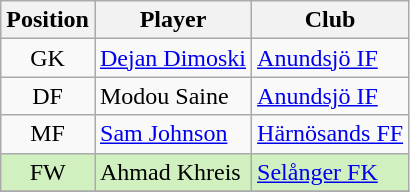<table class="wikitable" style="text-align:center; float: left; margin-right:1em;">
<tr>
<th>Position</th>
<th>Player</th>
<th>Club</th>
</tr>
<tr>
<td>GK</td>
<td align="left"> <a href='#'>Dejan Dimoski</a></td>
<td align="left"><a href='#'>Anundsjö IF</a></td>
</tr>
<tr>
<td>DF</td>
<td align="left"> Modou Saine</td>
<td align="left"><a href='#'>Anundsjö IF</a></td>
</tr>
<tr>
<td>MF</td>
<td align="left"> <a href='#'>Sam Johnson</a></td>
<td align="left"><a href='#'>Härnösands FF</a></td>
</tr>
<tr bgcolor=#D0F0C0>
<td>FW</td>
<td align="left"> Ahmad Khreis</td>
<td align="left"><a href='#'>Selånger FK</a></td>
</tr>
<tr>
</tr>
</table>
